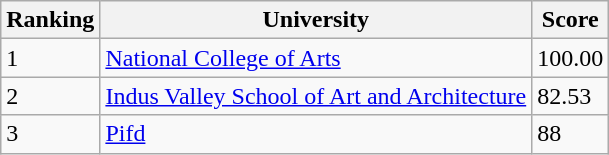<table class="wikitable sortable">
<tr>
<th>Ranking</th>
<th>University</th>
<th>Score</th>
</tr>
<tr>
<td>1</td>
<td><a href='#'>National College of Arts</a></td>
<td>100.00</td>
</tr>
<tr>
<td>2</td>
<td><a href='#'>Indus Valley School of Art and Architecture</a></td>
<td>82.53</td>
</tr>
<tr>
<td>3</td>
<td><a href='#'>Pifd</a></td>
<td>88</td>
</tr>
</table>
